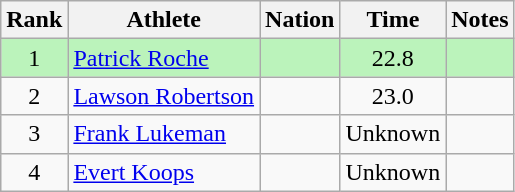<table class="wikitable sortable" style="text-align:center">
<tr>
<th>Rank</th>
<th>Athlete</th>
<th>Nation</th>
<th>Time</th>
<th>Notes</th>
</tr>
<tr bgcolor=bbf3bb>
<td>1</td>
<td align=left><a href='#'>Patrick Roche</a></td>
<td align=left></td>
<td>22.8</td>
<td></td>
</tr>
<tr>
<td>2</td>
<td align=left><a href='#'>Lawson Robertson</a></td>
<td align=left></td>
<td>23.0</td>
<td></td>
</tr>
<tr>
<td>3</td>
<td align=left><a href='#'>Frank Lukeman</a></td>
<td align=left></td>
<td data-sort-value=30.0>Unknown</td>
<td></td>
</tr>
<tr>
<td>4</td>
<td align=left><a href='#'>Evert Koops</a></td>
<td align=left></td>
<td data-sort-value=30.0>Unknown</td>
<td></td>
</tr>
</table>
